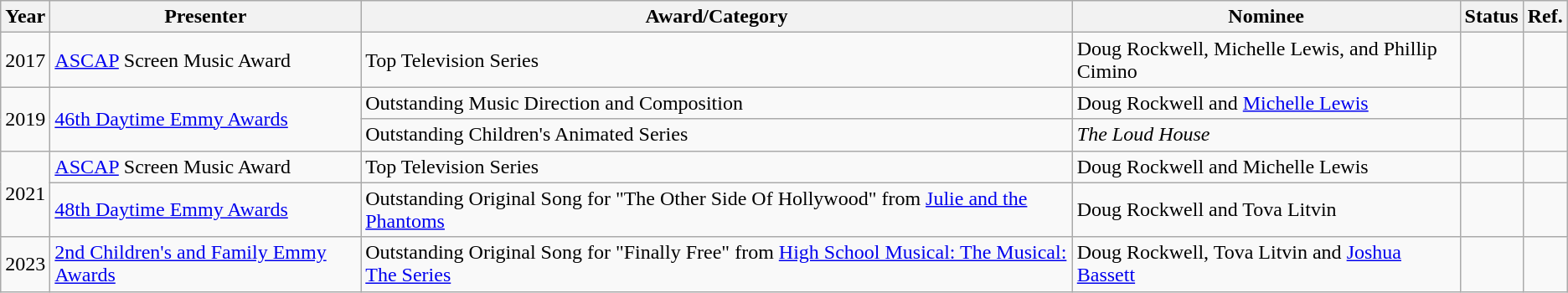<table class="wikitable">
<tr>
<th>Year</th>
<th>Presenter</th>
<th>Award/Category</th>
<th>Nominee</th>
<th>Status</th>
<th>Ref.</th>
</tr>
<tr>
<td rowspan="1">2017</td>
<td><a href='#'>ASCAP</a> Screen Music Award</td>
<td>Top Television Series</td>
<td>Doug Rockwell, Michelle Lewis, and Phillip Cimino</td>
<td></td>
<td></td>
</tr>
<tr>
<td rowspan="2">2019</td>
<td rowspan="2"><a href='#'>46th Daytime Emmy Awards</a></td>
<td>Outstanding Music Direction and Composition</td>
<td>Doug Rockwell and <a href='#'>Michelle Lewis</a></td>
<td></td>
<td></td>
</tr>
<tr>
<td>Outstanding Children's Animated Series</td>
<td><em>The Loud House</em></td>
<td></td>
<td></td>
</tr>
<tr>
<td rowspan="2">2021</td>
<td><a href='#'>ASCAP</a> Screen Music Award</td>
<td>Top Television Series</td>
<td>Doug Rockwell and Michelle Lewis</td>
<td></td>
<td></td>
</tr>
<tr>
<td><a href='#'>48th Daytime Emmy Awards</a></td>
<td>Outstanding Original Song for "The Other Side Of Hollywood" from <a href='#'>Julie and the Phantoms</a></td>
<td>Doug Rockwell and Tova Litvin</td>
<td></td>
<td></td>
</tr>
<tr>
<td rowspan="1">2023</td>
<td><a href='#'>2nd Children's and Family Emmy Awards</a></td>
<td>Outstanding Original Song for "Finally Free" from <a href='#'>High School Musical: The Musical: The Series</a></td>
<td>Doug Rockwell, Tova Litvin and <a href='#'>Joshua Bassett</a></td>
<td></td>
<td></td>
</tr>
</table>
